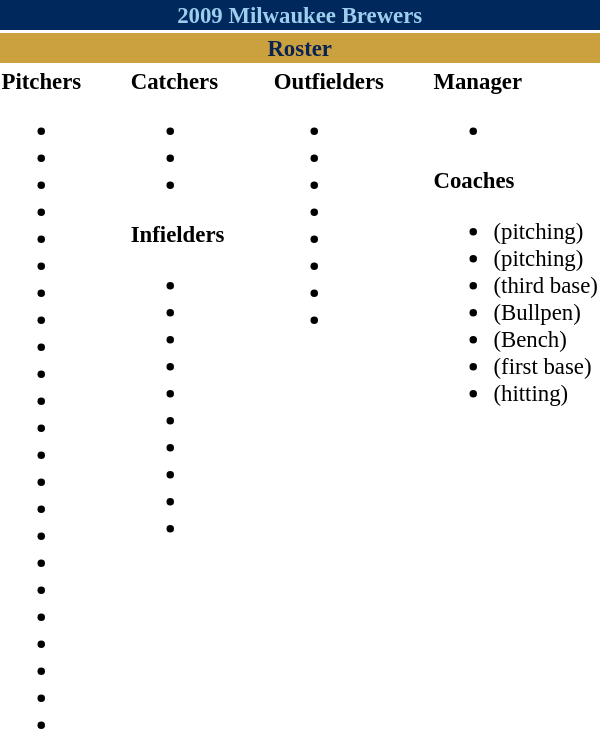<table class="toccolours" style="font-size: 95%;">
<tr>
<th colspan="10" style="background-color: #00285D; color: #9ECEEE; text-align: center;">2009 Milwaukee Brewers</th>
</tr>
<tr>
<td colspan="10" style="background-color: #CBA140; color: #0a2351; text-align: center;"><strong>Roster</strong></td>
</tr>
<tr>
<td valign="top"><strong>Pitchers</strong><br><ul><li></li><li></li><li></li><li></li><li></li><li></li><li></li><li></li><li></li><li></li><li></li><li></li><li></li><li></li><li></li><li></li><li></li><li></li><li></li><li></li><li></li><li></li><li></li></ul></td>
<td width="25px"></td>
<td valign="top"><strong>Catchers</strong><br><ul><li></li><li></li><li></li></ul><strong>Infielders</strong><ul><li></li><li></li><li></li><li></li><li></li><li></li><li></li><li></li><li></li><li></li></ul></td>
<td width="25px"></td>
<td valign="top"><strong>Outfielders</strong><br><ul><li></li><li></li><li></li><li></li><li></li><li></li><li></li><li></li></ul></td>
<td width="25px"></td>
<td valign="top"><strong>Manager</strong><br><ul><li></li></ul><strong>Coaches</strong><ul><li>   (pitching)</li><li>   (pitching)</li><li>  (third base)</li><li> (Bullpen)</li><li> (Bench)</li><li> (first base)</li><li> (hitting)</li></ul></td>
</tr>
<tr>
</tr>
</table>
